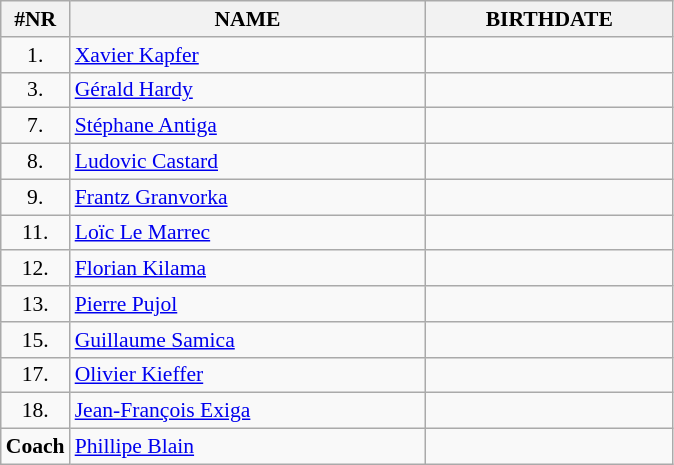<table class="wikitable" style="border-collapse: collapse; font-size: 90%;">
<tr>
<th>#NR</th>
<th align="left" style="width: 16em">NAME</th>
<th align="center" style="width: 11em">BIRTHDATE</th>
</tr>
<tr>
<td align="center">1.</td>
<td><a href='#'>Xavier Kapfer</a></td>
<td align="center"></td>
</tr>
<tr>
<td align="center">3.</td>
<td><a href='#'>Gérald Hardy</a></td>
<td align="center"></td>
</tr>
<tr>
<td align="center">7.</td>
<td><a href='#'>Stéphane Antiga</a></td>
<td align="center"></td>
</tr>
<tr>
<td align="center">8.</td>
<td><a href='#'>Ludovic Castard</a></td>
<td align="center"></td>
</tr>
<tr>
<td align="center">9.</td>
<td><a href='#'>Frantz Granvorka</a></td>
<td align="center"></td>
</tr>
<tr>
<td align="center">11.</td>
<td><a href='#'>Loïc Le Marrec</a></td>
<td align="center"></td>
</tr>
<tr>
<td align="center">12.</td>
<td><a href='#'>Florian Kilama</a></td>
<td align="center"></td>
</tr>
<tr>
<td align="center">13.</td>
<td><a href='#'>Pierre Pujol</a></td>
<td align="center"></td>
</tr>
<tr>
<td align="center">15.</td>
<td><a href='#'>Guillaume Samica</a></td>
<td align="center"></td>
</tr>
<tr>
<td align="center">17.</td>
<td><a href='#'>Olivier Kieffer</a></td>
<td align="center"></td>
</tr>
<tr>
<td align="center">18.</td>
<td><a href='#'>Jean-François Exiga</a></td>
<td align="center"></td>
</tr>
<tr>
<td align="center"><strong>Coach</strong></td>
<td><a href='#'>Phillipe Blain</a></td>
<td align="center"></td>
</tr>
</table>
